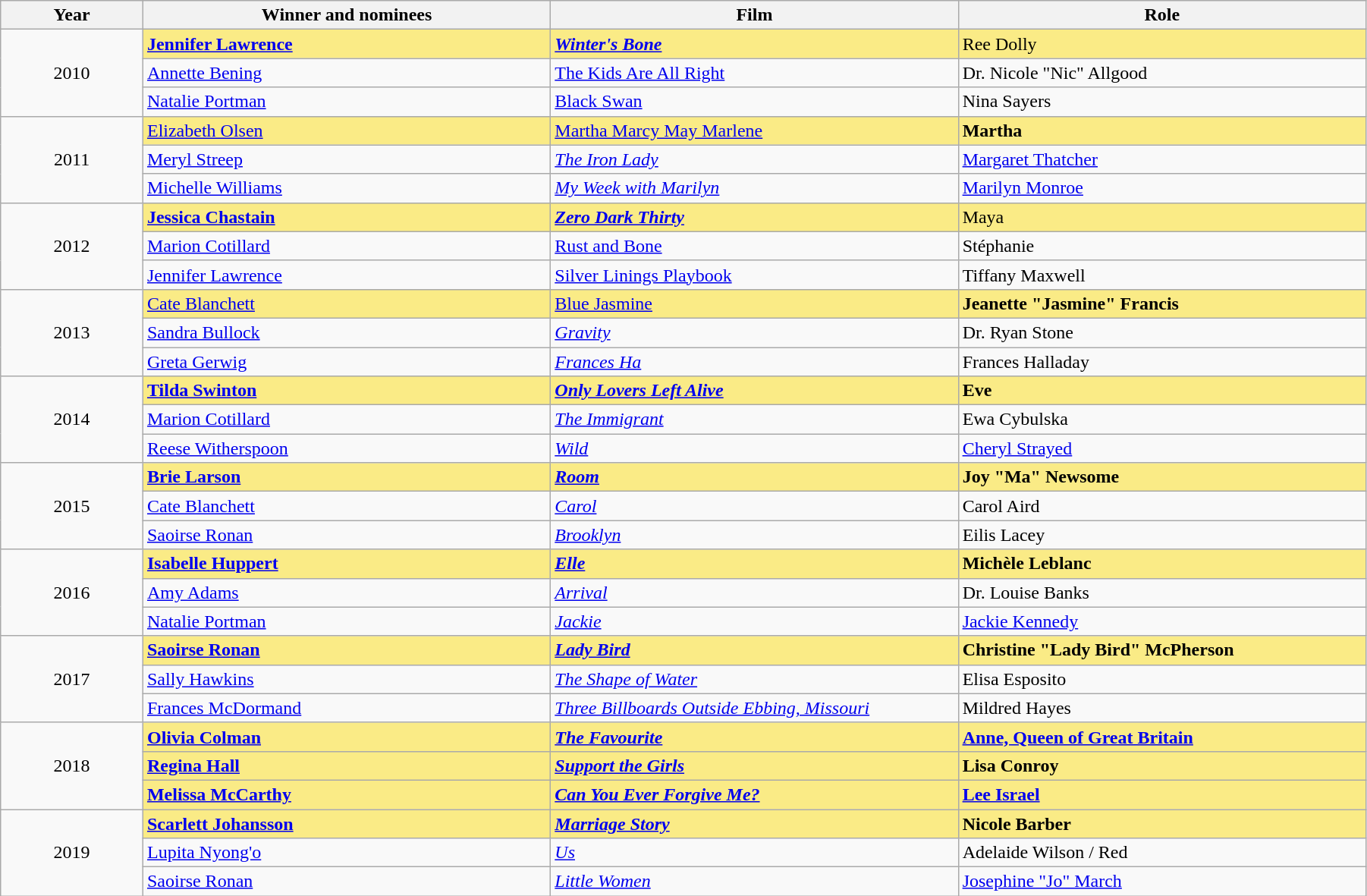<table class="wikitable" width="95%" cellpadding="5">
<tr>
<th width="100"><strong>Year</strong></th>
<th width="300"><strong>Winner and nominees</strong></th>
<th width="300"><strong>Film</strong></th>
<th width="300"><strong>Role</strong></th>
</tr>
<tr>
<td rowspan="3" style="text-align:center;">2010</td>
<td style="background:#FAEB86;"><strong><a href='#'>Jennifer Lawrence</a></strong></td>
<td style="background:#FAEB86;"><strong> <em><a href='#'>Winter's Bone</a><strong><em></td>
<td style="background:#FAEB86;"></strong> Ree Dolly<strong></td>
</tr>
<tr>
<td><a href='#'>Annette Bening</a></td>
<td></em><a href='#'>The Kids Are All Right</a><em></td>
<td>Dr. Nicole "Nic" Allgood</td>
</tr>
<tr>
<td><a href='#'>Natalie Portman</a></td>
<td></em><a href='#'>Black Swan</a><em></td>
<td>Nina Sayers</td>
</tr>
<tr>
<td rowspan="3" style="text-align:center;">2011</td>
<td style="background:#FAEB86;"></strong><a href='#'>Elizabeth Olsen</a><strong></td>
<td style="background:#FAEB86;"></strong> </em><a href='#'>Martha Marcy May Marlene</a></em></strong></td>
<td style="background:#FAEB86;"><strong> Martha</strong></td>
</tr>
<tr>
<td><a href='#'>Meryl Streep</a></td>
<td><em><a href='#'>The Iron Lady</a></em></td>
<td><a href='#'>Margaret Thatcher</a></td>
</tr>
<tr>
<td><a href='#'>Michelle Williams</a></td>
<td><em><a href='#'>My Week with Marilyn</a></em></td>
<td><a href='#'>Marilyn Monroe</a></td>
</tr>
<tr>
<td rowspan="3" style="text-align:center;">2012</td>
<td style="background:#FAEB86;"><strong><a href='#'>Jessica Chastain</a></strong></td>
<td style="background:#FAEB86;"><strong> <em><a href='#'>Zero Dark Thirty</a><strong><em></td>
<td style="background:#FAEB86;"></strong> Maya<strong></td>
</tr>
<tr>
<td><a href='#'>Marion Cotillard</a></td>
<td></em><a href='#'>Rust and Bone</a><em></td>
<td>Stéphanie</td>
</tr>
<tr>
<td><a href='#'>Jennifer Lawrence</a></td>
<td></em><a href='#'>Silver Linings Playbook</a><em></td>
<td>Tiffany Maxwell</td>
</tr>
<tr>
<td rowspan="3" style="text-align:center;">2013</td>
<td style="background:#FAEB86;"></strong><a href='#'>Cate Blanchett</a><strong></td>
<td style="background:#FAEB86;"></strong> </em><a href='#'>Blue Jasmine</a></em></strong></td>
<td style="background:#FAEB86;"><strong> Jeanette "Jasmine" Francis</strong></td>
</tr>
<tr>
<td><a href='#'>Sandra Bullock</a></td>
<td><em><a href='#'>Gravity</a></em></td>
<td>Dr. Ryan Stone</td>
</tr>
<tr>
<td><a href='#'>Greta Gerwig</a></td>
<td><em><a href='#'>Frances Ha</a></em></td>
<td>Frances Halladay</td>
</tr>
<tr>
<td rowspan="3" style="text-align:center;">2014</td>
<td style="background:#FAEB86;"><strong><a href='#'>Tilda Swinton</a></strong></td>
<td style="background:#FAEB86;"><strong><em><a href='#'>Only Lovers Left Alive</a></em></strong></td>
<td style="background:#FAEB86;"><strong>Eve</strong></td>
</tr>
<tr>
<td><a href='#'>Marion Cotillard</a></td>
<td><em><a href='#'>The Immigrant</a></em></td>
<td>Ewa Cybulska</td>
</tr>
<tr>
<td><a href='#'>Reese Witherspoon</a></td>
<td><em><a href='#'>Wild</a></em></td>
<td><a href='#'>Cheryl Strayed</a></td>
</tr>
<tr>
<td rowspan="3" style="text-align:center;">2015</td>
<td style="background:#FAEB86;"><strong><a href='#'>Brie Larson</a></strong></td>
<td style="background:#FAEB86;"><strong><em><a href='#'>Room</a></em></strong></td>
<td style="background:#FAEB86;"><strong> Joy "Ma" Newsome</strong></td>
</tr>
<tr>
<td><a href='#'>Cate Blanchett</a></td>
<td><em><a href='#'>Carol</a></em></td>
<td>Carol Aird</td>
</tr>
<tr>
<td><a href='#'>Saoirse Ronan</a></td>
<td><em><a href='#'>Brooklyn</a></em></td>
<td>Eilis Lacey</td>
</tr>
<tr>
<td rowspan="3" style="text-align:center;">2016</td>
<td style="background:#FAEB86;"><strong><a href='#'>Isabelle Huppert</a></strong></td>
<td style="background:#FAEB86;"><strong><em><a href='#'>Elle</a></em></strong></td>
<td style="background:#FAEB86;"><strong> Michèle Leblanc</strong></td>
</tr>
<tr>
<td><a href='#'>Amy Adams</a></td>
<td><em><a href='#'>Arrival</a></em></td>
<td>Dr. Louise Banks</td>
</tr>
<tr>
<td><a href='#'>Natalie Portman</a></td>
<td><em><a href='#'>Jackie</a></em></td>
<td><a href='#'>Jackie Kennedy</a></td>
</tr>
<tr>
<td rowspan="3" style="text-align:center;">2017</td>
<td style="background:#FAEB86;"><strong><a href='#'>Saoirse Ronan</a></strong></td>
<td style="background:#FAEB86;"><strong><em><a href='#'>Lady Bird</a></em></strong></td>
<td style="background:#FAEB86;"><strong> Christine "Lady Bird" McPherson</strong></td>
</tr>
<tr>
<td><a href='#'>Sally Hawkins</a></td>
<td><em><a href='#'>The Shape of Water</a></em></td>
<td>Elisa Esposito</td>
</tr>
<tr>
<td><a href='#'>Frances McDormand</a></td>
<td><em><a href='#'>Three Billboards Outside Ebbing, Missouri</a></em></td>
<td>Mildred Hayes</td>
</tr>
<tr>
<td rowspan="3" style="text-align:center;">2018</td>
<td style="background:#FAEB86;"><strong><a href='#'>Olivia Colman</a></strong></td>
<td style="background:#FAEB86;"><strong><em><a href='#'>The Favourite</a></em></strong></td>
<td style="background:#FAEB86;"><strong><a href='#'>Anne, Queen of Great Britain</a></strong></td>
</tr>
<tr>
<td style="background:#FAEB86;"><strong><a href='#'>Regina Hall</a></strong></td>
<td style="background:#FAEB86;"><strong><em><a href='#'>Support the Girls</a></em></strong></td>
<td style="background:#FAEB86;"><strong>Lisa Conroy</strong></td>
</tr>
<tr>
<td style="background:#FAEB86;"><strong><a href='#'>Melissa McCarthy</a></strong></td>
<td style="background:#FAEB86;"><strong><em><a href='#'>Can You Ever Forgive Me?</a></em></strong></td>
<td style="background:#FAEB86;"><strong><a href='#'>Lee Israel</a></strong></td>
</tr>
<tr>
<td rowspan="3" style="text-align:center;">2019</td>
<td style="background:#FAEB86;"><strong><a href='#'>Scarlett Johansson</a></strong></td>
<td style="background:#FAEB86;"><strong><em><a href='#'>Marriage Story</a></em></strong></td>
<td style="background:#FAEB86;"><strong>Nicole Barber</strong></td>
</tr>
<tr>
<td><a href='#'>Lupita Nyong'o</a></td>
<td><em><a href='#'>Us</a></em></td>
<td>Adelaide Wilson / Red</td>
</tr>
<tr>
<td><a href='#'>Saoirse Ronan</a></td>
<td><em><a href='#'>Little Women</a></em></td>
<td><a href='#'>Josephine "Jo" March</a></td>
</tr>
</table>
